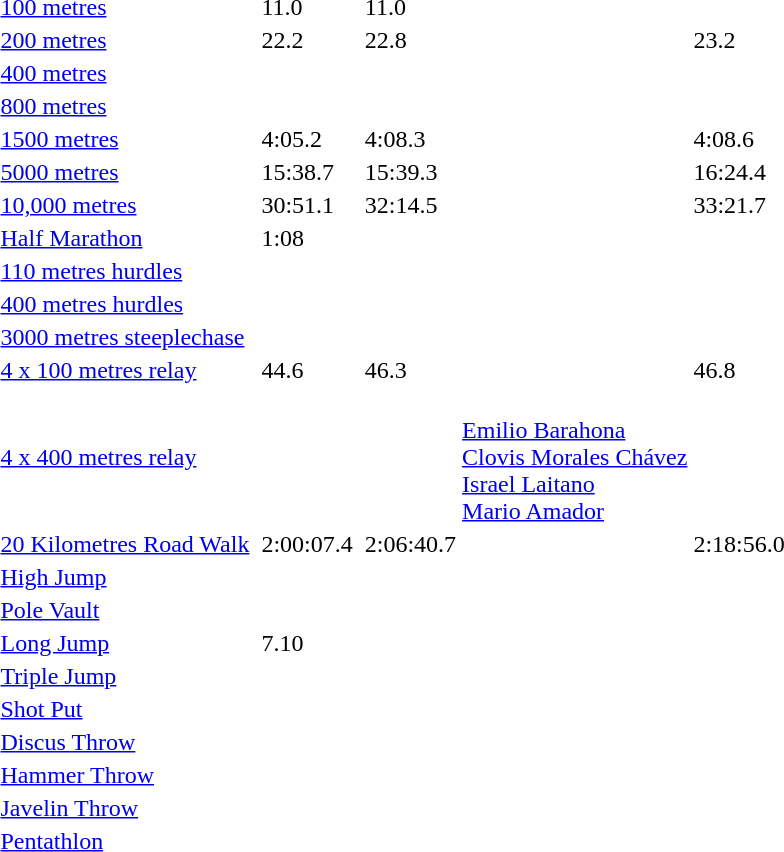<table>
<tr>
<td><a href='#'>100 metres</a></td>
<td></td>
<td>11.0</td>
<td></td>
<td>11.0</td>
<td></td>
<td></td>
</tr>
<tr>
<td><a href='#'>200 metres</a></td>
<td></td>
<td>22.2</td>
<td></td>
<td>22.8</td>
<td></td>
<td>23.2</td>
</tr>
<tr>
<td><a href='#'>400 metres</a></td>
<td></td>
<td></td>
<td></td>
<td></td>
<td></td>
<td></td>
</tr>
<tr>
<td><a href='#'>800 metres</a></td>
<td></td>
<td></td>
<td></td>
<td></td>
<td></td>
<td></td>
</tr>
<tr>
<td><a href='#'>1500 metres</a></td>
<td></td>
<td>4:05.2</td>
<td></td>
<td>4:08.3</td>
<td></td>
<td>4:08.6</td>
</tr>
<tr>
<td><a href='#'>5000 metres</a></td>
<td></td>
<td>15:38.7</td>
<td></td>
<td>15:39.3</td>
<td></td>
<td>16:24.4</td>
</tr>
<tr>
<td><a href='#'>10,000 metres</a></td>
<td></td>
<td>30:51.1</td>
<td></td>
<td>32:14.5</td>
<td></td>
<td>33:21.7</td>
</tr>
<tr>
<td><a href='#'>Half Marathon</a></td>
<td></td>
<td>1:08</td>
<td></td>
<td></td>
<td></td>
<td></td>
</tr>
<tr>
<td><a href='#'>110 metres hurdles</a></td>
<td></td>
<td></td>
<td></td>
<td></td>
<td></td>
<td></td>
</tr>
<tr>
<td><a href='#'>400 metres hurdles</a></td>
<td></td>
<td></td>
<td></td>
<td></td>
<td></td>
<td></td>
</tr>
<tr>
<td><a href='#'>3000 metres steeplechase</a></td>
<td></td>
<td></td>
<td></td>
<td></td>
<td></td>
<td></td>
</tr>
<tr>
<td><a href='#'>4 x 100 metres relay</a></td>
<td></td>
<td>44.6</td>
<td></td>
<td>46.3</td>
<td></td>
<td>46.8</td>
</tr>
<tr>
<td><a href='#'>4 x 400 metres relay</a></td>
<td></td>
<td></td>
<td></td>
<td></td>
<td><br><a href='#'>Emilio Barahona</a><br><a href='#'>Clovis Morales Chávez</a><br><a href='#'>Israel Laitano</a><br><a href='#'>Mario Amador</a></td>
<td></td>
</tr>
<tr>
<td><a href='#'>20 Kilometres Road Walk</a></td>
<td></td>
<td>2:00:07.4</td>
<td></td>
<td>2:06:40.7</td>
<td></td>
<td>2:18:56.0</td>
</tr>
<tr>
<td><a href='#'>High Jump</a></td>
<td></td>
<td></td>
<td></td>
<td></td>
<td></td>
<td></td>
</tr>
<tr>
<td><a href='#'>Pole Vault</a></td>
<td></td>
<td></td>
<td></td>
<td></td>
<td></td>
<td></td>
</tr>
<tr>
<td><a href='#'>Long Jump</a></td>
<td></td>
<td>7.10</td>
<td></td>
<td></td>
<td></td>
<td></td>
</tr>
<tr>
<td><a href='#'>Triple Jump</a></td>
<td></td>
<td></td>
<td></td>
<td></td>
<td></td>
<td></td>
</tr>
<tr>
<td><a href='#'>Shot Put</a></td>
<td></td>
<td></td>
<td></td>
<td></td>
<td></td>
<td></td>
</tr>
<tr>
<td><a href='#'>Discus Throw</a></td>
<td></td>
<td></td>
<td></td>
<td></td>
<td></td>
<td></td>
</tr>
<tr>
<td><a href='#'>Hammer Throw</a></td>
<td></td>
<td></td>
<td></td>
<td></td>
<td></td>
<td></td>
</tr>
<tr>
<td><a href='#'>Javelin Throw</a></td>
<td></td>
<td></td>
<td></td>
<td></td>
<td></td>
<td></td>
</tr>
<tr>
<td><a href='#'>Pentathlon</a></td>
<td></td>
<td></td>
<td></td>
<td></td>
<td></td>
<td></td>
</tr>
</table>
